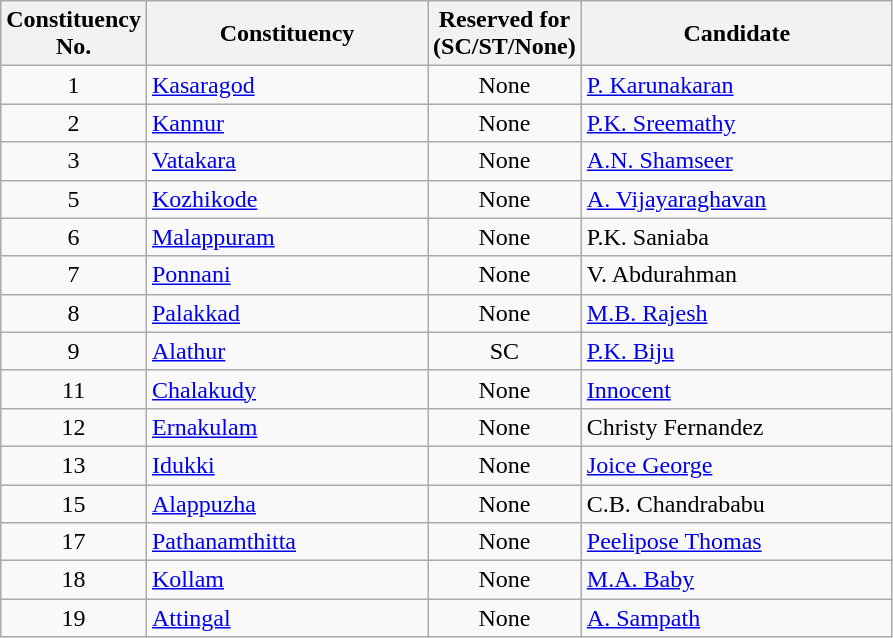<table class= "wikitable sortable">
<tr>
<th>Constituency <br> No.</th>
<th style="width:180px;">Constituency</th>
<th>Reserved for <br> (SC/ST/None)</th>
<th style="width:200px;">Candidate </th>
</tr>
<tr>
<td style="text-align:center;">1</td>
<td><a href='#'>Kasaragod</a></td>
<td style="text-align:center;">None</td>
<td><a href='#'>P. Karunakaran</a></td>
</tr>
<tr>
<td style="text-align:center;">2</td>
<td><a href='#'>Kannur</a></td>
<td style="text-align:center;">None</td>
<td><a href='#'>P.K. Sreemathy</a></td>
</tr>
<tr>
<td style="text-align:center;">3</td>
<td><a href='#'>Vatakara</a></td>
<td style="text-align:center;">None</td>
<td><a href='#'>A.N. Shamseer</a></td>
</tr>
<tr>
<td style="text-align:center;">5</td>
<td><a href='#'>Kozhikode</a></td>
<td style="text-align:center;">None</td>
<td><a href='#'>A. Vijayaraghavan</a></td>
</tr>
<tr>
<td style="text-align:center;">6</td>
<td><a href='#'>Malappuram</a></td>
<td style="text-align:center;">None</td>
<td>P.K. Saniaba</td>
</tr>
<tr>
<td style="text-align:center;">7</td>
<td><a href='#'>Ponnani</a></td>
<td style="text-align:center;">None</td>
<td>V. Abdurahman</td>
</tr>
<tr>
<td style="text-align:center;">8</td>
<td><a href='#'>Palakkad</a></td>
<td style="text-align:center;">None</td>
<td><a href='#'>M.B. Rajesh</a></td>
</tr>
<tr>
<td style="text-align:center;">9</td>
<td><a href='#'>Alathur</a></td>
<td style="text-align:center;">SC</td>
<td><a href='#'>P.K. Biju</a></td>
</tr>
<tr>
<td style="text-align:center;">11</td>
<td><a href='#'>Chalakudy</a></td>
<td style="text-align:center;">None</td>
<td><a href='#'>Innocent</a></td>
</tr>
<tr>
<td style="text-align:center;">12</td>
<td><a href='#'>Ernakulam</a></td>
<td style="text-align:center;">None</td>
<td>Christy Fernandez</td>
</tr>
<tr>
<td style="text-align:center;">13</td>
<td><a href='#'>Idukki</a></td>
<td style="text-align:center;">None</td>
<td><a href='#'>Joice George</a></td>
</tr>
<tr>
<td style="text-align:center;">15</td>
<td><a href='#'>Alappuzha</a></td>
<td style="text-align:center;">None</td>
<td>C.B. Chandrababu</td>
</tr>
<tr>
<td style="text-align:center;">17</td>
<td><a href='#'>Pathanamthitta</a></td>
<td style="text-align:center;">None</td>
<td><a href='#'>Peelipose Thomas</a></td>
</tr>
<tr>
<td style="text-align:center;">18</td>
<td><a href='#'>Kollam</a></td>
<td style="text-align:center;">None</td>
<td><a href='#'>M.A. Baby</a></td>
</tr>
<tr>
<td style="text-align:center;">19</td>
<td><a href='#'>Attingal</a></td>
<td style="text-align:center;">None</td>
<td><a href='#'>A. Sampath</a></td>
</tr>
</table>
